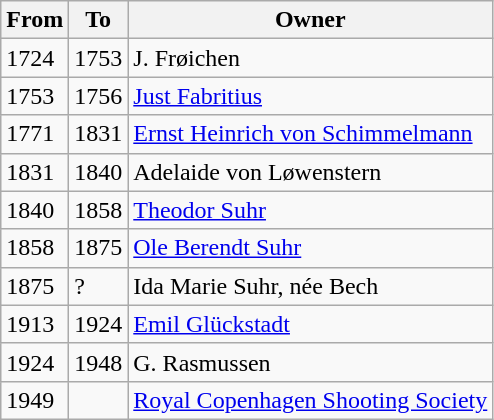<table class="wikitable">
<tr>
<th>From</th>
<th>To</th>
<th>Owner</th>
</tr>
<tr>
<td>1724</td>
<td>1753</td>
<td>J. Frøichen</td>
</tr>
<tr>
<td>1753</td>
<td>1756</td>
<td><a href='#'>Just Fabritius</a></td>
</tr>
<tr>
<td>1771</td>
<td>1831</td>
<td><a href='#'>Ernst Heinrich von Schimmelmann</a></td>
</tr>
<tr>
<td>1831</td>
<td>1840</td>
<td>Adelaide von Løwenstern</td>
</tr>
<tr>
<td>1840</td>
<td>1858</td>
<td><a href='#'>Theodor Suhr</a></td>
</tr>
<tr>
<td>1858</td>
<td>1875</td>
<td><a href='#'>Ole Berendt Suhr</a></td>
</tr>
<tr>
<td>1875</td>
<td>?</td>
<td>Ida Marie Suhr, née Bech</td>
</tr>
<tr>
<td>1913</td>
<td>1924</td>
<td><a href='#'>Emil Glückstadt</a></td>
</tr>
<tr>
<td>1924</td>
<td>1948</td>
<td>G. Rasmussen</td>
</tr>
<tr>
<td>1949</td>
<td></td>
<td><a href='#'>Royal Copenhagen Shooting Society</a></td>
</tr>
</table>
